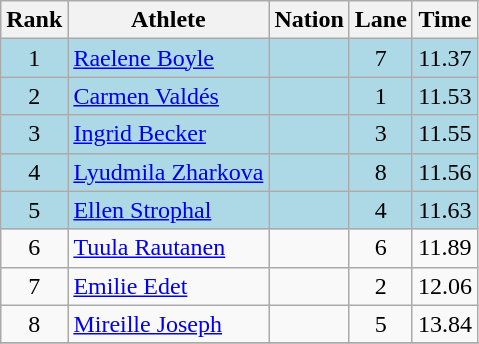<table class="wikitable sortable" style="text-align:center">
<tr>
<th>Rank</th>
<th>Athlete</th>
<th>Nation</th>
<th>Lane</th>
<th>Time</th>
</tr>
<tr bgcolor=lightblue>
<td>1</td>
<td align=left><a href='#'>Raelene Boyle</a></td>
<td align=left></td>
<td>7</td>
<td>11.37</td>
</tr>
<tr bgcolor=lightblue>
<td>2</td>
<td align=left><a href='#'>Carmen Valdés</a></td>
<td align=left></td>
<td>1</td>
<td>11.53</td>
</tr>
<tr bgcolor=lightblue>
<td>3</td>
<td align=left><a href='#'>Ingrid Becker</a></td>
<td align=left></td>
<td>3</td>
<td>11.55</td>
</tr>
<tr bgcolor=lightblue>
<td>4</td>
<td align=left><a href='#'>Lyudmila Zharkova</a></td>
<td align=left></td>
<td>8</td>
<td>11.56</td>
</tr>
<tr bgcolor=lightblue>
<td>5</td>
<td align=left><a href='#'>Ellen Strophal</a></td>
<td align=left></td>
<td>4</td>
<td>11.63</td>
</tr>
<tr>
<td>6</td>
<td align=left><a href='#'>Tuula Rautanen</a></td>
<td align=left></td>
<td>6</td>
<td>11.89</td>
</tr>
<tr>
<td>7</td>
<td align=left><a href='#'>Emilie Edet</a></td>
<td align=left></td>
<td>2</td>
<td>12.06</td>
</tr>
<tr>
<td>8</td>
<td align=left><a href='#'>Mireille Joseph</a></td>
<td align=left></td>
<td>5</td>
<td>13.84</td>
</tr>
<tr>
</tr>
</table>
